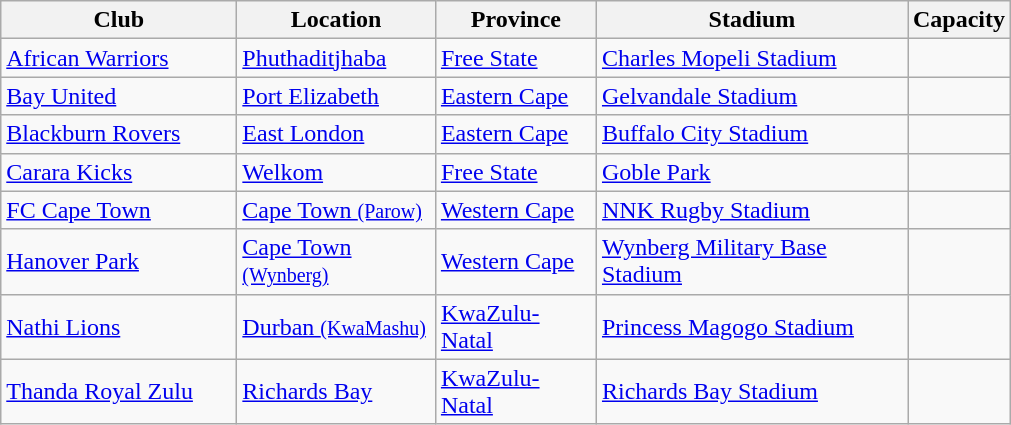<table class="wikitable sortable" style="text-align: left;">
<tr>
<th width=150>Club</th>
<th width=125>Location</th>
<th width=100>Province</th>
<th width=200>Stadium</th>
<th width=50>Capacity</th>
</tr>
<tr>
<td><a href='#'>African Warriors</a></td>
<td><a href='#'>Phuthaditjhaba</a></td>
<td><a href='#'>Free State</a></td>
<td><a href='#'>Charles Mopeli Stadium</a></td>
<td></td>
</tr>
<tr>
<td><a href='#'>Bay United</a></td>
<td><a href='#'>Port Elizabeth</a></td>
<td><a href='#'>Eastern Cape</a></td>
<td><a href='#'>Gelvandale Stadium</a></td>
<td></td>
</tr>
<tr>
<td><a href='#'>Blackburn Rovers</a></td>
<td><a href='#'>East London</a></td>
<td><a href='#'>Eastern Cape</a></td>
<td><a href='#'>Buffalo City Stadium</a></td>
<td></td>
</tr>
<tr>
<td><a href='#'>Carara Kicks</a></td>
<td><a href='#'>Welkom</a></td>
<td><a href='#'>Free State</a></td>
<td><a href='#'>Goble Park</a></td>
<td></td>
</tr>
<tr>
<td><a href='#'>FC Cape Town</a></td>
<td><a href='#'>Cape Town <small>(Parow)</small></a></td>
<td><a href='#'>Western Cape</a></td>
<td><a href='#'>NNK Rugby Stadium</a></td>
<td></td>
</tr>
<tr>
<td><a href='#'>Hanover Park</a></td>
<td><a href='#'>Cape Town <small>(Wynberg)</small></a></td>
<td><a href='#'>Western Cape</a></td>
<td><a href='#'>Wynberg Military Base Stadium</a></td>
<td></td>
</tr>
<tr>
<td><a href='#'>Nathi Lions</a></td>
<td><a href='#'>Durban <small>(KwaMashu)</small></a></td>
<td><a href='#'>KwaZulu-Natal</a></td>
<td><a href='#'>Princess Magogo Stadium</a></td>
<td></td>
</tr>
<tr>
<td><a href='#'>Thanda Royal Zulu</a></td>
<td><a href='#'>Richards Bay</a></td>
<td><a href='#'>KwaZulu-Natal</a></td>
<td><a href='#'>Richards Bay Stadium</a></td>
<td></td>
</tr>
</table>
